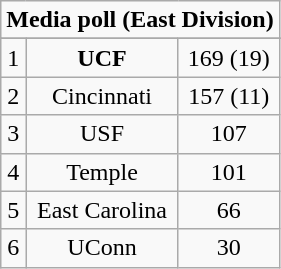<table class="wikitable">
<tr align="center">
<td align="center" Colspan="3"><strong>Media poll (East Division)</strong></td>
</tr>
<tr align="center">
</tr>
<tr align="center">
<td>1</td>
<td><strong>UCF</strong></td>
<td>169 (19)</td>
</tr>
<tr align="center">
<td>2</td>
<td>Cincinnati</td>
<td>157 (11)</td>
</tr>
<tr align="center">
<td>3</td>
<td>USF</td>
<td>107</td>
</tr>
<tr align="center">
<td>4</td>
<td>Temple</td>
<td>101</td>
</tr>
<tr align="center">
<td>5</td>
<td>East Carolina</td>
<td>66</td>
</tr>
<tr align="center">
<td>6</td>
<td>UConn</td>
<td>30</td>
</tr>
</table>
